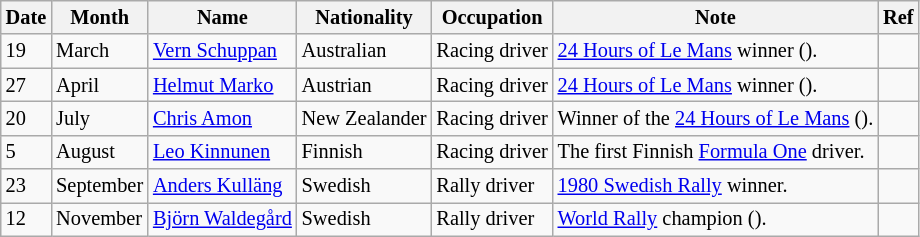<table class="wikitable" style="font-size:85%;">
<tr>
<th>Date</th>
<th>Month</th>
<th>Name</th>
<th>Nationality</th>
<th>Occupation</th>
<th>Note</th>
<th>Ref</th>
</tr>
<tr>
<td>19</td>
<td>March</td>
<td><a href='#'>Vern Schuppan</a></td>
<td>Australian</td>
<td>Racing driver</td>
<td><a href='#'>24 Hours of Le Mans</a> winner ().</td>
<td></td>
</tr>
<tr>
<td>27</td>
<td>April</td>
<td><a href='#'>Helmut Marko</a></td>
<td>Austrian</td>
<td>Racing driver</td>
<td><a href='#'>24 Hours of Le Mans</a> winner ().</td>
<td></td>
</tr>
<tr>
<td>20</td>
<td>July</td>
<td><a href='#'>Chris Amon</a></td>
<td>New Zealander</td>
<td>Racing driver</td>
<td>Winner of the <a href='#'>24 Hours of Le Mans</a> ().</td>
<td></td>
</tr>
<tr>
<td>5</td>
<td>August</td>
<td><a href='#'>Leo Kinnunen</a></td>
<td>Finnish</td>
<td>Racing driver</td>
<td>The first Finnish <a href='#'>Formula One</a> driver.</td>
<td></td>
</tr>
<tr>
<td>23</td>
<td>September</td>
<td><a href='#'>Anders Kulläng</a></td>
<td>Swedish</td>
<td>Rally driver</td>
<td><a href='#'>1980 Swedish Rally</a> winner.</td>
<td></td>
</tr>
<tr>
<td>12</td>
<td>November</td>
<td><a href='#'>Björn Waldegård</a></td>
<td>Swedish</td>
<td>Rally driver</td>
<td><a href='#'>World Rally</a> champion ().</td>
<td></td>
</tr>
</table>
